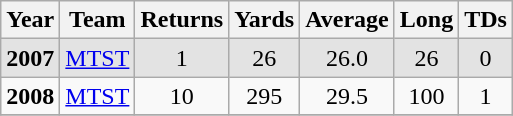<table class="wikitable" style="text-align:center;">
<tr>
<th>Year</th>
<th>Team</th>
<th>Returns</th>
<th>Yards</th>
<th>Average</th>
<th>Long</th>
<th>TDs</th>
</tr>
<tr style="background:#e3e3e3;">
<td><strong>2007</strong></td>
<td><a href='#'>MTST</a></td>
<td>1</td>
<td>26</td>
<td>26.0</td>
<td>26</td>
<td>0</td>
</tr>
<tr>
<td><strong>2008</strong></td>
<td><a href='#'>MTST</a></td>
<td>10</td>
<td>295</td>
<td>29.5</td>
<td>100</td>
<td>1</td>
</tr>
<tr style="background:#e3e3e3;"|>
</tr>
</table>
